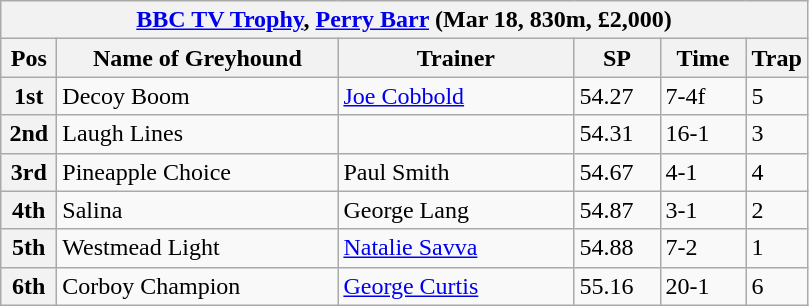<table class="wikitable">
<tr>
<th colspan="6"><a href='#'>BBC TV Trophy</a>, <a href='#'>Perry Barr</a> (Mar 18, 830m, £2,000)</th>
</tr>
<tr>
<th width=30>Pos</th>
<th width=180>Name of Greyhound</th>
<th width=150>Trainer</th>
<th width=50>SP</th>
<th width=50>Time</th>
<th width=30>Trap</th>
</tr>
<tr>
<th>1st</th>
<td>Decoy Boom</td>
<td><a href='#'>Joe Cobbold</a></td>
<td>54.27</td>
<td>7-4f</td>
<td>5</td>
</tr>
<tr>
<th>2nd</th>
<td>Laugh Lines</td>
<td></td>
<td>54.31</td>
<td>16-1</td>
<td>3</td>
</tr>
<tr>
<th>3rd</th>
<td>Pineapple Choice</td>
<td>Paul Smith</td>
<td>54.67</td>
<td>4-1</td>
<td>4</td>
</tr>
<tr>
<th>4th</th>
<td>Salina</td>
<td>George Lang</td>
<td>54.87</td>
<td>3-1</td>
<td>2</td>
</tr>
<tr>
<th>5th</th>
<td>Westmead Light</td>
<td><a href='#'>Natalie Savva</a></td>
<td>54.88</td>
<td>7-2</td>
<td>1</td>
</tr>
<tr>
<th>6th</th>
<td>Corboy Champion</td>
<td><a href='#'>George Curtis</a></td>
<td>55.16</td>
<td>20-1</td>
<td>6</td>
</tr>
</table>
